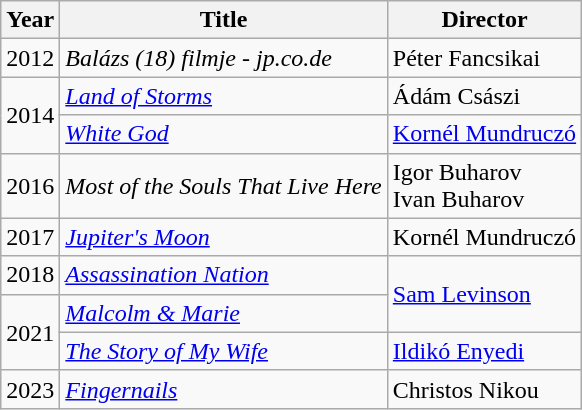<table class="wikitable">
<tr>
<th>Year</th>
<th>Title</th>
<th>Director</th>
</tr>
<tr>
<td>2012</td>
<td><em>Balázs (18) filmje - jp.co.de</em></td>
<td>Péter Fancsikai</td>
</tr>
<tr>
<td rowspan="2">2014</td>
<td><em><a href='#'>Land of Storms</a></em></td>
<td>Ádám Császi</td>
</tr>
<tr>
<td><em><a href='#'>White God</a></em></td>
<td><a href='#'>Kornél Mundruczó</a></td>
</tr>
<tr>
<td>2016</td>
<td><em>Most of the Souls That Live Here</em></td>
<td>Igor Buharov<br>Ivan Buharov</td>
</tr>
<tr>
<td>2017</td>
<td><em><a href='#'>Jupiter's Moon</a></em></td>
<td>Kornél Mundruczó</td>
</tr>
<tr>
<td>2018</td>
<td><em><a href='#'>Assassination Nation</a></em></td>
<td rowspan=2><a href='#'>Sam Levinson</a></td>
</tr>
<tr>
<td rowspan="2">2021</td>
<td><em><a href='#'>Malcolm & Marie</a></em></td>
</tr>
<tr>
<td><em><a href='#'>The Story of My Wife</a></em></td>
<td><a href='#'>Ildikó Enyedi</a></td>
</tr>
<tr>
<td>2023</td>
<td><em><a href='#'>Fingernails</a></em></td>
<td>Christos Nikou</td>
</tr>
</table>
